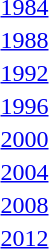<table>
<tr>
<td><a href='#'>1984</a></td>
<td></td>
<td></td>
<td></td>
</tr>
<tr>
<td><a href='#'>1988</a></td>
<td></td>
<td></td>
<td></td>
</tr>
<tr>
<td><a href='#'>1992</a></td>
<td></td>
<td></td>
<td></td>
</tr>
<tr>
<td><a href='#'>1996</a></td>
<td></td>
<td></td>
<td></td>
</tr>
<tr>
<td><a href='#'>2000</a></td>
<td></td>
<td></td>
<td></td>
</tr>
<tr>
<td><a href='#'>2004</a></td>
<td></td>
<td></td>
<td></td>
</tr>
<tr>
<td><a href='#'>2008</a></td>
<td></td>
<td></td>
<td></td>
</tr>
<tr>
<td><a href='#'>2012</a></td>
<td></td>
<td></td>
<td></td>
</tr>
</table>
